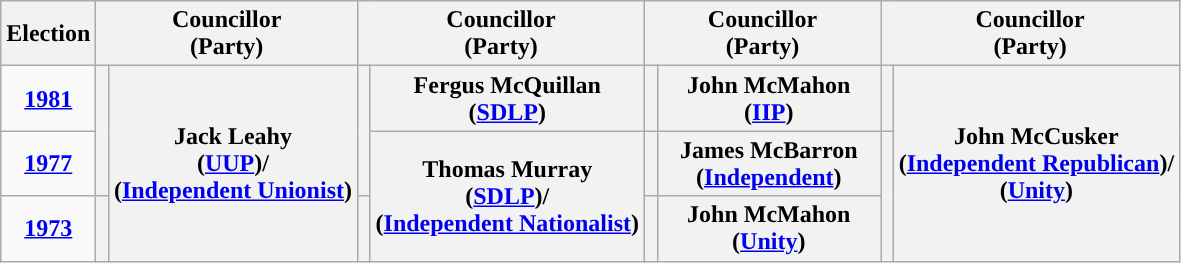<table class="wikitable" style="text-align:center">
<tr>
<th scope="col" width="50">Election</th>
<th scope="col" width="150" colspan = "2">Councillor<br> (Party)</th>
<th scope="col" width="150" colspan = "2">Councillor<br> (Party)</th>
<th scope="col" width="150" colspan = "2">Councillor<br> (Party)</th>
<th scope="col" width="150" colspan = "2">Councillor<br> (Party)</th>
</tr>
<tr>
<td><strong><a href='#'>1981</a></strong></td>
<th rowspan="2" width="1" style="background-color: "></th>
<th rowspan = "3">Jack Leahy <br> (<a href='#'>UUP</a>)/ <br> (<a href='#'>Independent Unionist</a>)</th>
<th rowspan="2" width="1" style="background-color: "></th>
<th rowspan = "1">Fergus McQuillan <br> (<a href='#'>SDLP</a>)</th>
<th rowspan="1" width="1" style="background-color: "></th>
<th rowspan = "1">John McMahon <br> (<a href='#'>IIP</a>)</th>
<th rowspan="1" width="1" style="background-color: "></th>
<th rowspan = "3">John McCusker <br> (<a href='#'>Independent Republican</a>)/ <br> (<a href='#'>Unity</a>)</th>
</tr>
<tr>
<td><strong><a href='#'>1977</a></strong></td>
<th rowspan = "3">Thomas Murray <br> (<a href='#'>SDLP</a>)/ <br> (<a href='#'>Independent Nationalist</a>)</th>
<th rowspan="1" width="1" style="background-color: "></th>
<th rowspan = "1">James McBarron <br> (<a href='#'>Independent</a>)</th>
<th rowspan="2" width="1" style="background-color: "></th>
</tr>
<tr>
<td><strong><a href='#'>1973</a></strong></td>
<th rowspan="2" width="1" style="background-color: "></th>
<th rowspan="2" width="1" style="background-color: "></th>
<th rowspan="1" width="1" style="background-color: "></th>
<th rowspan = "1">John McMahon <br> (<a href='#'>Unity</a>)</th>
</tr>
</table>
